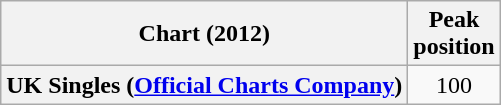<table class="wikitable plainrowheaders" style="text-align:left;">
<tr>
<th scope="col">Chart (2012)</th>
<th scope="col">Peak<br>position</th>
</tr>
<tr>
<th scope="row">UK Singles (<a href='#'>Official Charts Company</a>)</th>
<td style="text-align:center;">100</td>
</tr>
</table>
